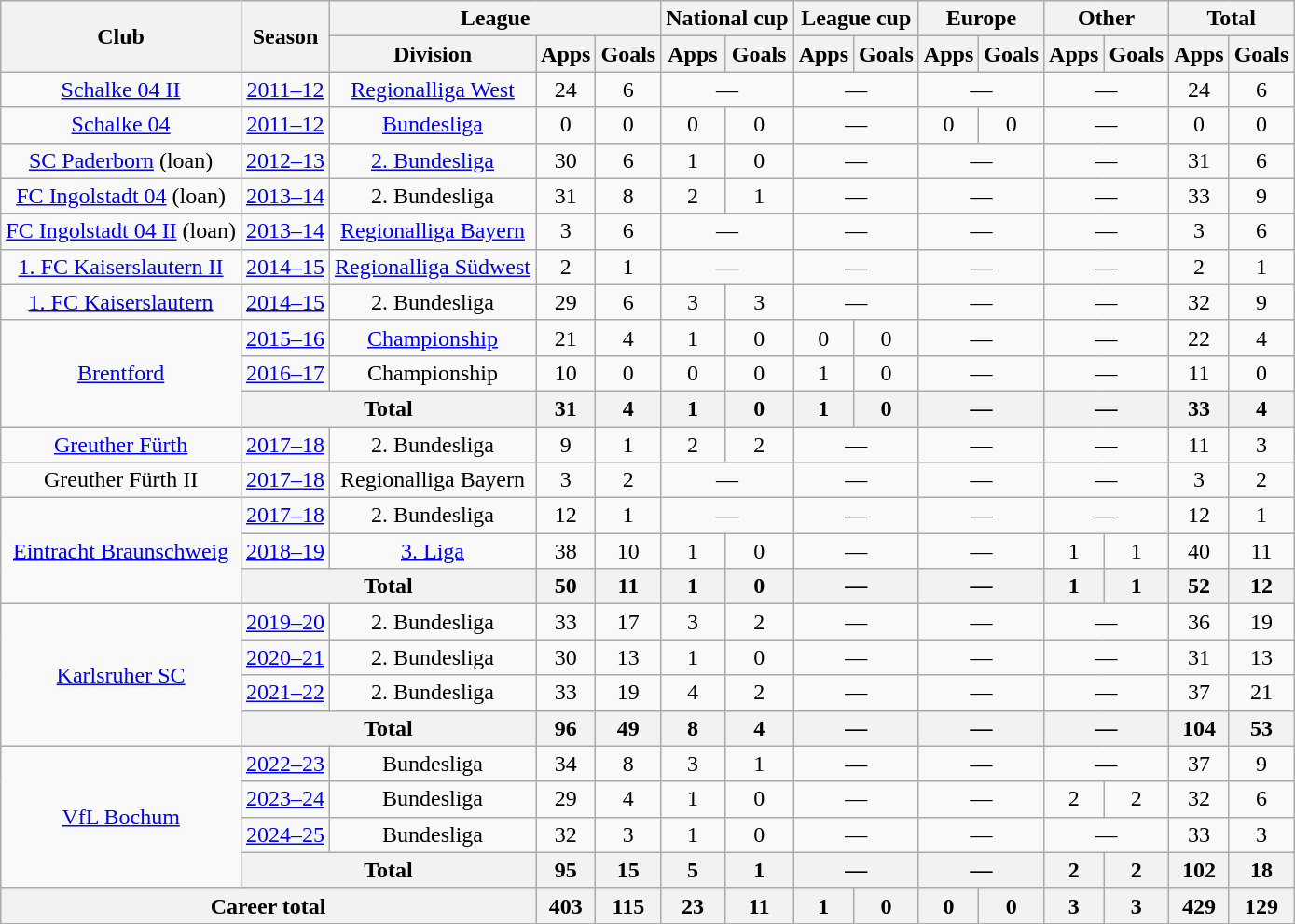<table class="wikitable" style="text-align: center">
<tr>
<th rowspan="2">Club</th>
<th rowspan="2">Season</th>
<th colspan=3>League</th>
<th colspan="2">National cup</th>
<th colspan="2">League cup</th>
<th colspan="2">Europe</th>
<th colspan="2">Other</th>
<th colspan="2">Total</th>
</tr>
<tr>
<th>Division</th>
<th>Apps</th>
<th>Goals</th>
<th>Apps</th>
<th>Goals</th>
<th>Apps</th>
<th>Goals</th>
<th>Apps</th>
<th>Goals</th>
<th>Apps</th>
<th>Goals</th>
<th>Apps</th>
<th>Goals</th>
</tr>
<tr>
<td><a href='#'>Schalke 04 II</a></td>
<td><a href='#'>2011–12</a></td>
<td><a href='#'>Regionalliga West</a></td>
<td>24</td>
<td>6</td>
<td colspan="2">—</td>
<td colspan="2">—</td>
<td colspan="2">—</td>
<td colspan="2">—</td>
<td>24</td>
<td>6</td>
</tr>
<tr>
<td><a href='#'>Schalke 04</a></td>
<td><a href='#'>2011–12</a></td>
<td><a href='#'>Bundesliga</a></td>
<td>0</td>
<td>0</td>
<td>0</td>
<td>0</td>
<td colspan="2">—</td>
<td>0</td>
<td>0</td>
<td colspan="2">—</td>
<td>0</td>
<td>0</td>
</tr>
<tr>
<td><a href='#'>SC Paderborn</a> (loan)</td>
<td><a href='#'>2012–13</a></td>
<td><a href='#'>2. Bundesliga</a></td>
<td>30</td>
<td>6</td>
<td>1</td>
<td>0</td>
<td colspan="2">—</td>
<td colspan="2">—</td>
<td colspan="2">—</td>
<td>31</td>
<td>6</td>
</tr>
<tr>
<td><a href='#'>FC Ingolstadt 04</a> (loan)</td>
<td><a href='#'>2013–14</a></td>
<td>2. Bundesliga</td>
<td>31</td>
<td>8</td>
<td>2</td>
<td>1</td>
<td colspan="2">—</td>
<td colspan="2">—</td>
<td colspan="2">—</td>
<td>33</td>
<td>9</td>
</tr>
<tr>
<td><a href='#'>FC Ingolstadt 04 II</a> (loan)</td>
<td><a href='#'>2013–14</a></td>
<td><a href='#'>Regionalliga Bayern</a></td>
<td>3</td>
<td>6</td>
<td colspan="2">—</td>
<td colspan="2">—</td>
<td colspan="2">—</td>
<td colspan="2">—</td>
<td>3</td>
<td>6</td>
</tr>
<tr>
<td><a href='#'>1. FC Kaiserslautern II</a></td>
<td><a href='#'>2014–15</a></td>
<td><a href='#'>Regionalliga Südwest</a></td>
<td>2</td>
<td>1</td>
<td colspan="2">—</td>
<td colspan="2">—</td>
<td colspan="2">—</td>
<td colspan="2">—</td>
<td>2</td>
<td>1</td>
</tr>
<tr>
<td><a href='#'>1. FC Kaiserslautern</a></td>
<td><a href='#'>2014–15</a></td>
<td>2. Bundesliga</td>
<td>29</td>
<td>6</td>
<td>3</td>
<td>3</td>
<td colspan="2">—</td>
<td colspan="2">—</td>
<td colspan="2">—</td>
<td>32</td>
<td>9</td>
</tr>
<tr>
<td rowspan=3><a href='#'>Brentford</a></td>
<td><a href='#'>2015–16</a></td>
<td><a href='#'>Championship</a></td>
<td>21</td>
<td>4</td>
<td>1</td>
<td>0</td>
<td>0</td>
<td>0</td>
<td colspan="2">—</td>
<td colspan="2">—</td>
<td>22</td>
<td>4</td>
</tr>
<tr>
<td><a href='#'>2016–17</a></td>
<td>Championship</td>
<td>10</td>
<td>0</td>
<td>0</td>
<td>0</td>
<td>1</td>
<td>0</td>
<td colspan="2">—</td>
<td colspan="2">—</td>
<td>11</td>
<td>0</td>
</tr>
<tr>
<th colspan="2">Total</th>
<th>31</th>
<th>4</th>
<th>1</th>
<th>0</th>
<th>1</th>
<th>0</th>
<th colspan="2">—</th>
<th colspan="2">—</th>
<th>33</th>
<th>4</th>
</tr>
<tr>
<td><a href='#'>Greuther Fürth</a></td>
<td><a href='#'>2017–18</a></td>
<td>2. Bundesliga</td>
<td>9</td>
<td>1</td>
<td>2</td>
<td>2</td>
<td colspan="2">—</td>
<td colspan="2">—</td>
<td colspan="2">—</td>
<td>11</td>
<td>3</td>
</tr>
<tr>
<td>Greuther Fürth II</td>
<td><a href='#'>2017–18</a></td>
<td>Regionalliga Bayern</td>
<td>3</td>
<td>2</td>
<td colspan="2">—</td>
<td colspan="2">—</td>
<td colspan="2">—</td>
<td colspan="2">—</td>
<td>3</td>
<td>2</td>
</tr>
<tr>
<td rowspan="3"><a href='#'>Eintracht Braunschweig</a></td>
<td><a href='#'>2017–18</a></td>
<td>2. Bundesliga</td>
<td>12</td>
<td>1</td>
<td colspan="2">—</td>
<td colspan="2">—</td>
<td colspan="2">—</td>
<td colspan="2">—</td>
<td>12</td>
<td>1</td>
</tr>
<tr>
<td><a href='#'>2018–19</a></td>
<td><a href='#'>3. Liga</a></td>
<td>38</td>
<td>10</td>
<td>1</td>
<td>0</td>
<td colspan="2">—</td>
<td colspan="2">—</td>
<td>1</td>
<td>1</td>
<td>40</td>
<td>11</td>
</tr>
<tr>
<th colspan="2">Total</th>
<th>50</th>
<th>11</th>
<th>1</th>
<th>0</th>
<th colspan="2">—</th>
<th colspan="2">—</th>
<th>1</th>
<th>1</th>
<th>52</th>
<th>12</th>
</tr>
<tr>
<td rowspan="4"><a href='#'>Karlsruher SC</a></td>
<td><a href='#'>2019–20</a></td>
<td>2. Bundesliga</td>
<td>33</td>
<td>17</td>
<td>3</td>
<td>2</td>
<td colspan="2">—</td>
<td colspan="2">—</td>
<td colspan="2">—</td>
<td>36</td>
<td>19</td>
</tr>
<tr>
<td><a href='#'>2020–21</a></td>
<td>2. Bundesliga</td>
<td>30</td>
<td>13</td>
<td>1</td>
<td>0</td>
<td colspan="2">—</td>
<td colspan="2">—</td>
<td colspan="2">—</td>
<td>31</td>
<td>13</td>
</tr>
<tr>
<td><a href='#'>2021–22</a></td>
<td>2. Bundesliga</td>
<td>33</td>
<td>19</td>
<td>4</td>
<td>2</td>
<td colspan="2">—</td>
<td colspan="2">—</td>
<td colspan="2">—</td>
<td>37</td>
<td>21</td>
</tr>
<tr>
<th colspan="2">Total</th>
<th>96</th>
<th>49</th>
<th>8</th>
<th>4</th>
<th colspan="2">—</th>
<th colspan="2">—</th>
<th colspan="2">—</th>
<th>104</th>
<th>53</th>
</tr>
<tr>
<td rowspan="4"><a href='#'>VfL Bochum</a></td>
<td><a href='#'>2022–23</a></td>
<td>Bundesliga</td>
<td>34</td>
<td>8</td>
<td>3</td>
<td>1</td>
<td colspan="2">—</td>
<td colspan="2">—</td>
<td colspan="2">—</td>
<td>37</td>
<td>9</td>
</tr>
<tr>
<td><a href='#'>2023–24</a></td>
<td>Bundesliga</td>
<td>29</td>
<td>4</td>
<td>1</td>
<td>0</td>
<td colspan="2">—</td>
<td colspan="2">—</td>
<td>2</td>
<td>2</td>
<td>32</td>
<td>6</td>
</tr>
<tr>
<td><a href='#'>2024–25</a></td>
<td>Bundesliga</td>
<td>32</td>
<td>3</td>
<td>1</td>
<td>0</td>
<td colspan="2">—</td>
<td colspan="2">—</td>
<td colspan="2">—</td>
<td>33</td>
<td>3</td>
</tr>
<tr>
<th colspan="2">Total</th>
<th>95</th>
<th>15</th>
<th>5</th>
<th>1</th>
<th colspan="2">—</th>
<th colspan="2">—</th>
<th>2</th>
<th>2</th>
<th>102</th>
<th>18</th>
</tr>
<tr>
<th colspan="3">Career total</th>
<th>403</th>
<th>115</th>
<th>23</th>
<th>11</th>
<th>1</th>
<th>0</th>
<th>0</th>
<th>0</th>
<th>3</th>
<th>3</th>
<th>429</th>
<th>129</th>
</tr>
</table>
